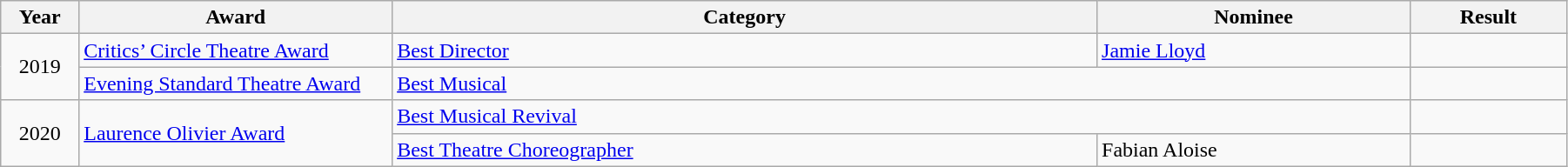<table class="wikitable" width="95%">
<tr>
<th width="5%">Year</th>
<th width="20%">Award</th>
<th width="45%">Category</th>
<th width="20%">Nominee</th>
<th width="10%">Result</th>
</tr>
<tr>
<td rowspan="2" align="center">2019</td>
<td><a href='#'>Critics’ Circle Theatre Award</a></td>
<td><a href='#'>Best Director</a></td>
<td><a href='#'>Jamie Lloyd</a></td>
<td></td>
</tr>
<tr>
<td><a href='#'>Evening Standard Theatre Award</a></td>
<td colspan="2"><a href='#'>Best Musical</a></td>
<td></td>
</tr>
<tr>
<td rowspan="2" align="center">2020</td>
<td rowspan="2"><a href='#'>Laurence Olivier Award</a></td>
<td colspan="2"><a href='#'>Best Musical Revival</a></td>
<td></td>
</tr>
<tr>
<td><a href='#'>Best Theatre Choreographer</a></td>
<td>Fabian Aloise</td>
<td></td>
</tr>
</table>
